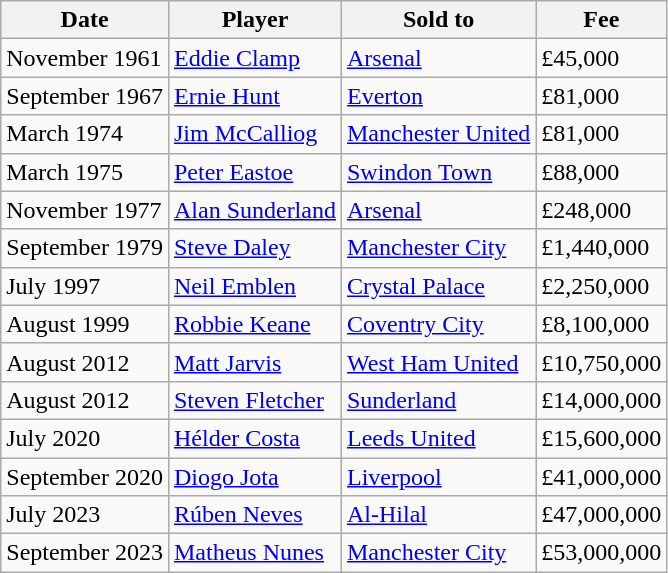<table border="0" class="wikitable">
<tr>
<th>Date</th>
<th>Player</th>
<th>Sold to</th>
<th>Fee</th>
</tr>
<tr>
<td>November 1961</td>
<td> <a href='#'>Eddie Clamp</a></td>
<td><a href='#'>Arsenal</a></td>
<td>£45,000</td>
</tr>
<tr>
<td>September 1967</td>
<td> <a href='#'>Ernie Hunt</a></td>
<td><a href='#'>Everton</a></td>
<td>£81,000</td>
</tr>
<tr>
<td>March 1974</td>
<td> <a href='#'>Jim McCalliog</a></td>
<td><a href='#'>Manchester United</a></td>
<td>£81,000</td>
</tr>
<tr>
<td>March 1975</td>
<td> <a href='#'>Peter Eastoe</a></td>
<td><a href='#'>Swindon Town</a></td>
<td>£88,000</td>
</tr>
<tr>
<td>November 1977</td>
<td> <a href='#'>Alan Sunderland</a></td>
<td><a href='#'>Arsenal</a></td>
<td>£248,000</td>
</tr>
<tr>
<td>September 1979</td>
<td> <a href='#'>Steve Daley</a></td>
<td><a href='#'>Manchester City</a></td>
<td>£1,440,000</td>
</tr>
<tr>
<td>July 1997</td>
<td> <a href='#'>Neil Emblen</a></td>
<td><a href='#'>Crystal Palace</a></td>
<td>£2,250,000</td>
</tr>
<tr>
<td>August 1999</td>
<td> <a href='#'>Robbie Keane</a></td>
<td><a href='#'>Coventry City</a></td>
<td>£8,100,000</td>
</tr>
<tr>
<td>August 2012</td>
<td> <a href='#'>Matt Jarvis</a></td>
<td><a href='#'>West Ham United</a></td>
<td>£10,750,000</td>
</tr>
<tr>
<td>August 2012</td>
<td> <a href='#'>Steven Fletcher</a></td>
<td><a href='#'>Sunderland</a></td>
<td>£14,000,000</td>
</tr>
<tr>
<td>July 2020</td>
<td> <a href='#'>Hélder Costa</a></td>
<td><a href='#'>Leeds United</a></td>
<td>£15,600,000</td>
</tr>
<tr>
<td>September 2020</td>
<td> <a href='#'>Diogo Jota</a></td>
<td><a href='#'>Liverpool</a></td>
<td>£41,000,000</td>
</tr>
<tr>
<td>July 2023</td>
<td> <a href='#'>Rúben Neves</a></td>
<td> <a href='#'>Al-Hilal</a></td>
<td>£47,000,000</td>
</tr>
<tr>
<td>September 2023</td>
<td> <a href='#'>Matheus Nunes</a></td>
<td><a href='#'>Manchester City</a></td>
<td>£53,000,000</td>
</tr>
</table>
